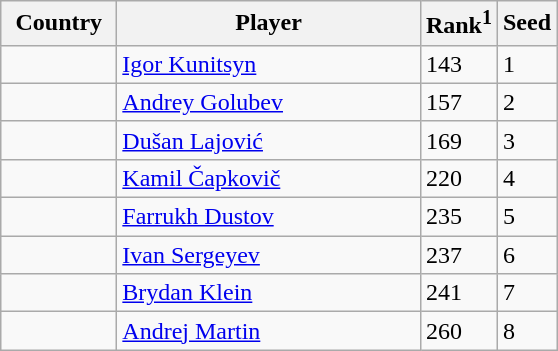<table class="sortable wikitable">
<tr>
<th width="70">Country</th>
<th width="195">Player</th>
<th>Rank<sup>1</sup></th>
<th>Seed</th>
</tr>
<tr>
<td></td>
<td><a href='#'>Igor Kunitsyn</a></td>
<td>143</td>
<td>1</td>
</tr>
<tr>
<td></td>
<td><a href='#'>Andrey Golubev</a></td>
<td>157</td>
<td>2</td>
</tr>
<tr>
<td></td>
<td><a href='#'>Dušan Lajović</a></td>
<td>169</td>
<td>3</td>
</tr>
<tr>
<td></td>
<td><a href='#'>Kamil Čapkovič</a></td>
<td>220</td>
<td>4</td>
</tr>
<tr>
<td></td>
<td><a href='#'>Farrukh Dustov</a></td>
<td>235</td>
<td>5</td>
</tr>
<tr>
<td></td>
<td><a href='#'>Ivan Sergeyev</a></td>
<td>237</td>
<td>6</td>
</tr>
<tr>
<td></td>
<td><a href='#'>Brydan Klein</a></td>
<td>241</td>
<td>7</td>
</tr>
<tr>
<td></td>
<td><a href='#'>Andrej Martin</a></td>
<td>260</td>
<td>8</td>
</tr>
</table>
